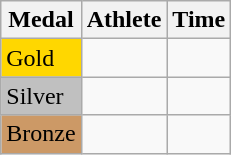<table class="wikitable">
<tr>
<th>Medal</th>
<th>Athlete</th>
<th>Time</th>
</tr>
<tr>
<td bgcolor="gold">Gold</td>
<td></td>
<td></td>
</tr>
<tr>
<td bgcolor="silver">Silver</td>
<td></td>
<td></td>
</tr>
<tr>
<td bgcolor="CC9966">Bronze</td>
<td></td>
<td></td>
</tr>
</table>
